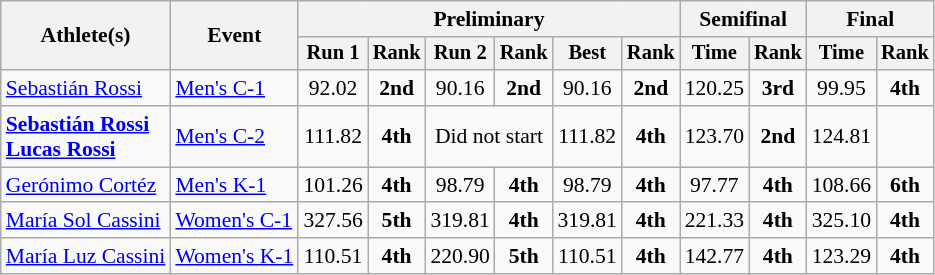<table class="wikitable" style="font-size:90%">
<tr>
<th rowspan=2>Athlete(s)</th>
<th rowspan=2>Event</th>
<th colspan="6">Preliminary</th>
<th colspan="2">Semifinal</th>
<th colspan="2">Final</th>
</tr>
<tr style="font-size:95%">
<th>Run 1</th>
<th>Rank</th>
<th>Run 2</th>
<th>Rank</th>
<th>Best</th>
<th>Rank</th>
<th>Time</th>
<th>Rank</th>
<th>Time</th>
<th>Rank</th>
</tr>
<tr align=center>
<td align=left><a href='#'>Sebastián Rossi</a></td>
<td align=left><a href='#'>Men's C-1</a></td>
<td>92.02</td>
<td><strong>2nd</strong></td>
<td>90.16</td>
<td><strong>2nd</strong></td>
<td>90.16</td>
<td><strong>2nd</strong></td>
<td>120.25</td>
<td><strong>3rd</strong></td>
<td>99.95</td>
<td><strong>4th</strong></td>
</tr>
<tr align=center>
<td align=left><strong><a href='#'>Sebastián Rossi</a></strong><br><strong><a href='#'>Lucas Rossi</a></strong></td>
<td align=left><a href='#'>Men's C-2</a></td>
<td>111.82</td>
<td><strong>4th</strong></td>
<td colspan=2>Did not start</td>
<td>111.82</td>
<td><strong>4th</strong></td>
<td>123.70</td>
<td><strong>2nd</strong></td>
<td>124.81</td>
<td></td>
</tr>
<tr align=center>
<td align=left><a href='#'>Gerónimo Cortéz</a></td>
<td align=left><a href='#'>Men's K-1</a></td>
<td>101.26</td>
<td><strong>4th</strong></td>
<td>98.79</td>
<td><strong>4th</strong></td>
<td>98.79</td>
<td><strong>4th</strong></td>
<td>97.77</td>
<td><strong>4th</strong></td>
<td>108.66</td>
<td><strong>6th</strong></td>
</tr>
<tr align=center>
<td align=left><a href='#'>María Sol Cassini</a></td>
<td align=left><a href='#'>Women's C-1</a></td>
<td>327.56</td>
<td><strong>5th</strong></td>
<td>319.81</td>
<td><strong>4th</strong></td>
<td>319.81</td>
<td><strong>4th</strong></td>
<td>221.33</td>
<td><strong>4th</strong></td>
<td>325.10</td>
<td><strong>4th</strong></td>
</tr>
<tr align=center>
<td align=left><a href='#'>María Luz Cassini</a></td>
<td align=left><a href='#'>Women's K-1</a></td>
<td>110.51</td>
<td><strong>4th</strong></td>
<td>220.90</td>
<td><strong>5th</strong></td>
<td>110.51</td>
<td><strong>4th</strong></td>
<td>142.77</td>
<td><strong>4th</strong></td>
<td>123.29</td>
<td><strong>4th</strong></td>
</tr>
</table>
